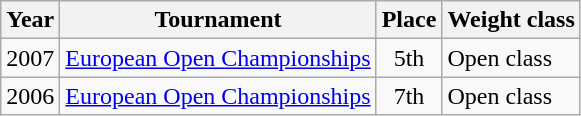<table class=wikitable>
<tr>
<th>Year</th>
<th>Tournament</th>
<th>Place</th>
<th>Weight class</th>
</tr>
<tr>
<td>2007</td>
<td><a href='#'>European Open Championships</a></td>
<td align="center">5th</td>
<td>Open class</td>
</tr>
<tr>
<td>2006</td>
<td><a href='#'>European Open Championships</a></td>
<td align="center">7th</td>
<td>Open class</td>
</tr>
</table>
